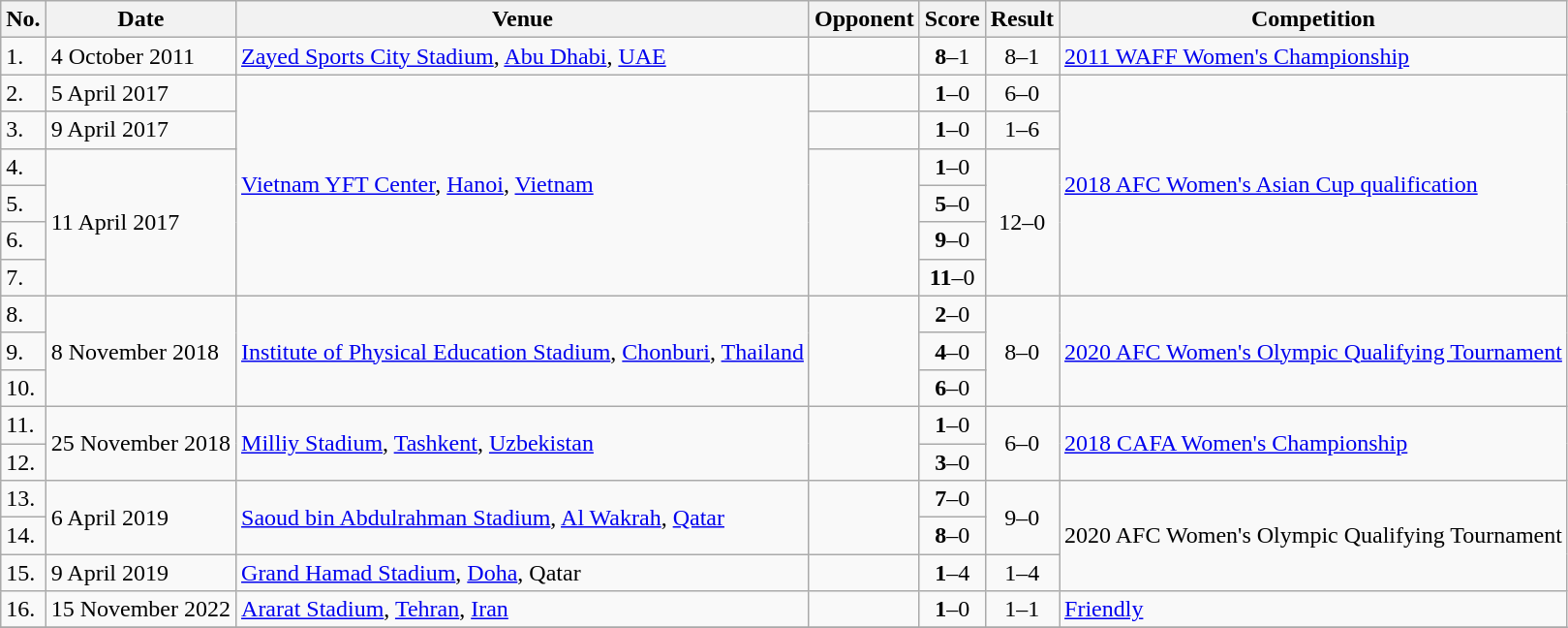<table class="wikitable">
<tr>
<th>No.</th>
<th>Date</th>
<th>Venue</th>
<th>Opponent</th>
<th>Score</th>
<th>Result</th>
<th>Competition</th>
</tr>
<tr>
<td>1.</td>
<td>4 October 2011</td>
<td><a href='#'>Zayed Sports City Stadium</a>, <a href='#'>Abu Dhabi</a>, <a href='#'>UAE</a></td>
<td></td>
<td align=center><strong>8</strong>–1</td>
<td align=center>8–1</td>
<td><a href='#'>2011 WAFF Women's Championship</a></td>
</tr>
<tr>
<td>2.</td>
<td>5 April 2017</td>
<td rowspan=6><a href='#'>Vietnam YFT Center</a>, <a href='#'>Hanoi</a>, <a href='#'>Vietnam</a></td>
<td></td>
<td align=center><strong>1</strong>–0</td>
<td align=center>6–0</td>
<td rowspan=6><a href='#'>2018 AFC Women's Asian Cup qualification</a></td>
</tr>
<tr>
<td>3.</td>
<td>9 April 2017</td>
<td></td>
<td align=center><strong>1</strong>–0</td>
<td align=center>1–6</td>
</tr>
<tr>
<td>4.</td>
<td rowspan=4>11 April 2017</td>
<td rowspan=4></td>
<td align=center><strong>1</strong>–0</td>
<td rowspan=4 align=center>12–0</td>
</tr>
<tr>
<td>5.</td>
<td align=center><strong>5</strong>–0</td>
</tr>
<tr>
<td>6.</td>
<td align=center><strong>9</strong>–0</td>
</tr>
<tr>
<td>7.</td>
<td align=center><strong>11</strong>–0</td>
</tr>
<tr>
<td>8.</td>
<td rowspan=3>8 November 2018</td>
<td rowspan=3><a href='#'>Institute of Physical Education Stadium</a>, <a href='#'>Chonburi</a>, <a href='#'>Thailand</a></td>
<td rowspan=3></td>
<td align=center><strong>2</strong>–0</td>
<td rowspan=3 align=center>8–0</td>
<td rowspan=3><a href='#'>2020 AFC Women's Olympic Qualifying Tournament</a></td>
</tr>
<tr>
<td>9.</td>
<td align=center><strong>4</strong>–0</td>
</tr>
<tr>
<td>10.</td>
<td align=center><strong>6</strong>–0</td>
</tr>
<tr>
<td>11.</td>
<td rowspan=2>25 November 2018</td>
<td rowspan=2><a href='#'>Milliy Stadium</a>, <a href='#'>Tashkent</a>, <a href='#'>Uzbekistan</a></td>
<td rowspan=2></td>
<td align=center><strong>1</strong>–0</td>
<td rowspan=2 align=center>6–0</td>
<td rowspan=2><a href='#'>2018 CAFA Women's Championship</a></td>
</tr>
<tr>
<td>12.</td>
<td align=center><strong>3</strong>–0</td>
</tr>
<tr>
<td>13.</td>
<td rowspan=2>6 April 2019</td>
<td rowspan=2><a href='#'>Saoud bin Abdulrahman Stadium</a>, <a href='#'>Al Wakrah</a>, <a href='#'>Qatar</a></td>
<td rowspan=2></td>
<td align=center><strong>7</strong>–0</td>
<td rowspan=2 align=center>9–0</td>
<td rowspan=3>2020 AFC Women's Olympic Qualifying Tournament</td>
</tr>
<tr>
<td>14.</td>
<td align=center><strong>8</strong>–0</td>
</tr>
<tr>
<td>15.</td>
<td>9 April 2019</td>
<td><a href='#'>Grand Hamad Stadium</a>, <a href='#'>Doha</a>, Qatar</td>
<td></td>
<td align=center><strong>1</strong>–4</td>
<td align=center>1–4</td>
</tr>
<tr>
<td>16.</td>
<td>15 November 2022</td>
<td><a href='#'>Ararat Stadium</a>, <a href='#'>Tehran</a>, <a href='#'>Iran</a></td>
<td></td>
<td align=center><strong>1</strong>–0</td>
<td align=center>1–1</td>
<td><a href='#'>Friendly</a></td>
</tr>
<tr>
</tr>
</table>
